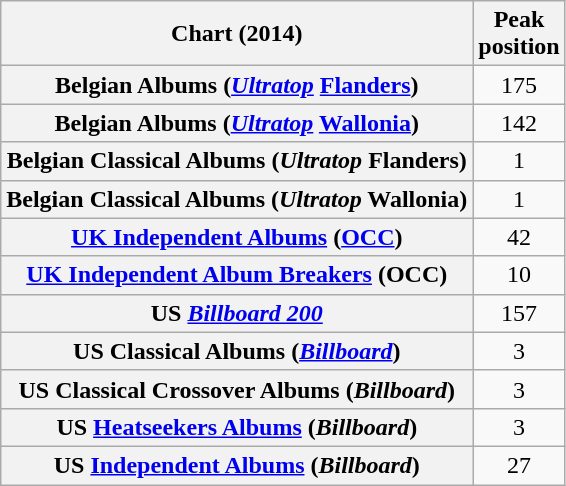<table class="wikitable sortable plainrowheaders">
<tr>
<th scope="col">Chart (2014)</th>
<th scope="col">Peak<br>position</th>
</tr>
<tr>
<th scope="row">Belgian Albums (<em><a href='#'>Ultratop</a></em> <a href='#'>Flanders</a>)</th>
<td style="text-align:center;">175</td>
</tr>
<tr>
<th scope="row">Belgian Albums (<em><a href='#'>Ultratop</a></em> <a href='#'>Wallonia</a>)</th>
<td style="text-align:center;">142</td>
</tr>
<tr>
<th scope="row">Belgian Classical Albums (<em>Ultratop</em> Flanders)</th>
<td style="text-align:center;">1</td>
</tr>
<tr>
<th scope="row">Belgian Classical Albums (<em>Ultratop</em> Wallonia)</th>
<td style="text-align:center;">1</td>
</tr>
<tr>
<th scope="row"><a href='#'>UK Independent Albums</a> (<a href='#'>OCC</a>)</th>
<td style="text-align:center;">42</td>
</tr>
<tr>
<th scope="row"><a href='#'>UK Independent Album Breakers</a> (OCC)</th>
<td style="text-align:center;">10</td>
</tr>
<tr>
<th scope="row">US <em><a href='#'>Billboard 200</a></em></th>
<td style="text-align:center;">157</td>
</tr>
<tr>
<th scope="row">US Classical Albums (<em><a href='#'>Billboard</a></em>)</th>
<td style="text-align:center;">3</td>
</tr>
<tr>
<th scope="row">US Classical Crossover Albums (<em>Billboard</em>)</th>
<td style="text-align:center;">3</td>
</tr>
<tr>
<th scope="row">US <a href='#'>Heatseekers Albums</a> (<em>Billboard</em>)</th>
<td style="text-align:center;">3</td>
</tr>
<tr>
<th scope="row">US <a href='#'>Independent Albums</a> (<em>Billboard</em>)</th>
<td style="text-align:center;">27</td>
</tr>
</table>
